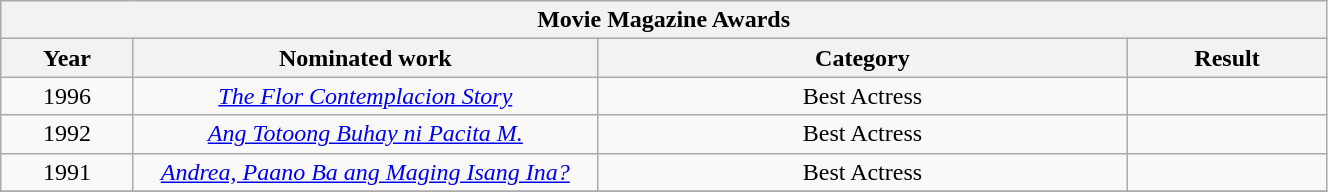<table width="70%" class="wikitable sortable">
<tr>
<th colspan="4" align="center"><strong>Movie Magazine Awards</strong></th>
</tr>
<tr>
<th width="10%">Year</th>
<th width="35%">Nominated work</th>
<th width="40%">Category</th>
<th width="15%">Result</th>
</tr>
<tr>
<td align="center">1996</td>
<td align="center"><em><a href='#'>The Flor Contemplacion Story</a></em></td>
<td align="center">Best Actress</td>
<td></td>
</tr>
<tr>
<td align="center">1992</td>
<td align="center"><em><a href='#'>Ang Totoong Buhay ni Pacita M.</a></em></td>
<td align="center">Best Actress</td>
<td></td>
</tr>
<tr>
<td align="center">1991</td>
<td align="center"><em><a href='#'>Andrea, Paano Ba ang Maging Isang Ina?</a></em></td>
<td align="center">Best Actress</td>
<td></td>
</tr>
<tr>
</tr>
</table>
